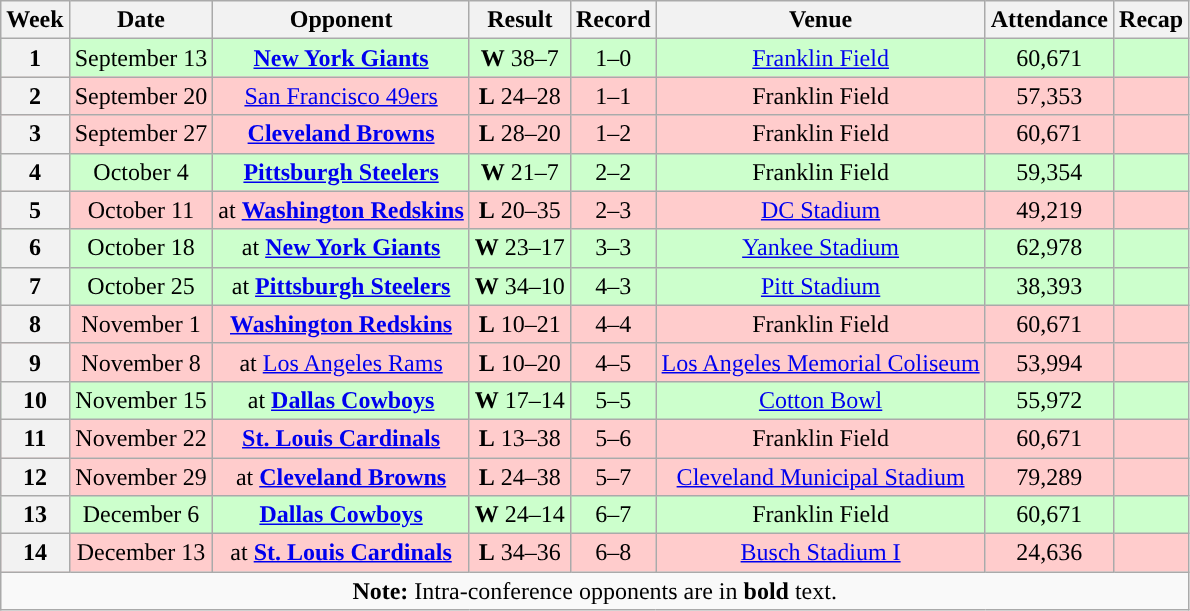<table class="wikitable" style="text-align:center">
<tr>
<th>Week</th>
<th>Date</th>
<th>Opponent</th>
<th>Result</th>
<th>Record</th>
<th>Venue</th>
<th>Attendance</th>
<th>Recap</th>
</tr>
<tr style="background:#cfc">
<th>1</th>
<td>September 13</td>
<td><strong><a href='#'>New York Giants</a></strong></td>
<td><strong>W</strong> 38–7</td>
<td>1–0</td>
<td><a href='#'>Franklin Field</a></td>
<td>60,671</td>
<td></td>
</tr>
<tr style="background:#fcc">
<th>2</th>
<td>September 20</td>
<td><a href='#'>San Francisco 49ers</a></td>
<td><strong>L</strong> 24–28</td>
<td>1–1</td>
<td>Franklin Field</td>
<td>57,353</td>
<td></td>
</tr>
<tr style="background:#fcc">
<th>3</th>
<td>September 27</td>
<td><strong><a href='#'>Cleveland Browns</a></strong></td>
<td><strong>L</strong> 28–20</td>
<td>1–2</td>
<td>Franklin Field</td>
<td>60,671</td>
<td></td>
</tr>
<tr style="background:#cfc">
<th>4</th>
<td>October 4</td>
<td><strong><a href='#'>Pittsburgh Steelers</a></strong></td>
<td><strong>W</strong> 21–7</td>
<td>2–2</td>
<td>Franklin Field</td>
<td>59,354</td>
<td></td>
</tr>
<tr style="background:#fcc">
<th>5</th>
<td>October 11</td>
<td>at <strong><a href='#'>Washington Redskins</a></strong></td>
<td><strong>L</strong> 20–35</td>
<td>2–3</td>
<td><a href='#'>DC Stadium</a></td>
<td>49,219</td>
<td></td>
</tr>
<tr style="background:#cfc">
<th>6</th>
<td>October 18</td>
<td>at <strong><a href='#'>New York Giants</a></strong></td>
<td><strong>W</strong> 23–17</td>
<td>3–3</td>
<td><a href='#'>Yankee Stadium</a></td>
<td>62,978</td>
<td></td>
</tr>
<tr style="background:#cfc">
<th>7</th>
<td>October 25</td>
<td>at <strong><a href='#'>Pittsburgh Steelers</a></strong></td>
<td><strong>W</strong> 34–10</td>
<td>4–3</td>
<td><a href='#'>Pitt Stadium</a></td>
<td>38,393</td>
<td></td>
</tr>
<tr style="background:#fcc">
<th>8</th>
<td>November 1</td>
<td><strong><a href='#'>Washington Redskins</a></strong></td>
<td><strong>L</strong> 10–21</td>
<td>4–4</td>
<td>Franklin Field</td>
<td>60,671</td>
<td></td>
</tr>
<tr style="background:#fcc">
<th>9</th>
<td>November 8</td>
<td>at <a href='#'>Los Angeles Rams</a></td>
<td><strong>L</strong> 10–20</td>
<td>4–5</td>
<td><a href='#'>Los Angeles Memorial Coliseum</a></td>
<td>53,994</td>
<td></td>
</tr>
<tr style="background:#cfc">
<th>10</th>
<td>November 15</td>
<td>at <strong><a href='#'>Dallas Cowboys</a></strong></td>
<td><strong>W</strong> 17–14</td>
<td>5–5</td>
<td><a href='#'>Cotton Bowl</a></td>
<td>55,972</td>
<td></td>
</tr>
<tr style="background:#fcc">
<th>11</th>
<td>November 22</td>
<td><strong><a href='#'>St. Louis Cardinals</a></strong></td>
<td><strong>L</strong> 13–38</td>
<td>5–6</td>
<td>Franklin Field</td>
<td>60,671</td>
<td></td>
</tr>
<tr style="background:#fcc">
<th>12</th>
<td>November 29</td>
<td>at <strong><a href='#'>Cleveland Browns</a></strong></td>
<td><strong>L</strong> 24–38</td>
<td>5–7</td>
<td><a href='#'>Cleveland Municipal Stadium</a></td>
<td>79,289</td>
<td></td>
</tr>
<tr style="background:#cfc">
<th>13</th>
<td>December 6</td>
<td><strong><a href='#'>Dallas Cowboys</a></strong></td>
<td><strong>W</strong> 24–14</td>
<td>6–7</td>
<td>Franklin Field</td>
<td>60,671</td>
<td></td>
</tr>
<tr style="background:#fcc">
<th>14</th>
<td>December 13</td>
<td>at <strong><a href='#'>St. Louis Cardinals</a></strong></td>
<td><strong>L</strong> 34–36</td>
<td>6–8</td>
<td><a href='#'>Busch Stadium I</a></td>
<td>24,636</td>
<td></td>
</tr>
<tr>
<td colspan="8"><strong>Note:</strong> Intra-conference opponents are in <strong>bold</strong> text.</td>
</tr>
</table>
